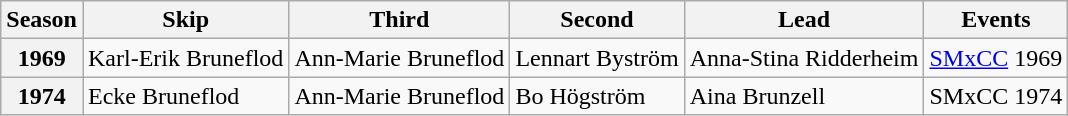<table class="wikitable">
<tr>
<th scope="col">Season</th>
<th scope="col">Skip</th>
<th scope="col">Third</th>
<th scope="col">Second</th>
<th scope="col">Lead</th>
<th scope="col">Events</th>
</tr>
<tr>
<th scope="row">1969</th>
<td>Karl-Erik Bruneflod</td>
<td>Ann-Marie Bruneflod</td>
<td>Lennart Byström</td>
<td>Anna-Stina Ridderheim</td>
<td><a href='#'>SMxCC</a> 1969 </td>
</tr>
<tr>
<th scope="row">1974</th>
<td>Ecke Bruneflod</td>
<td>Ann-Marie Bruneflod</td>
<td>Bo Högström</td>
<td>Aina Brunzell</td>
<td>SMxCC 1974 </td>
</tr>
</table>
